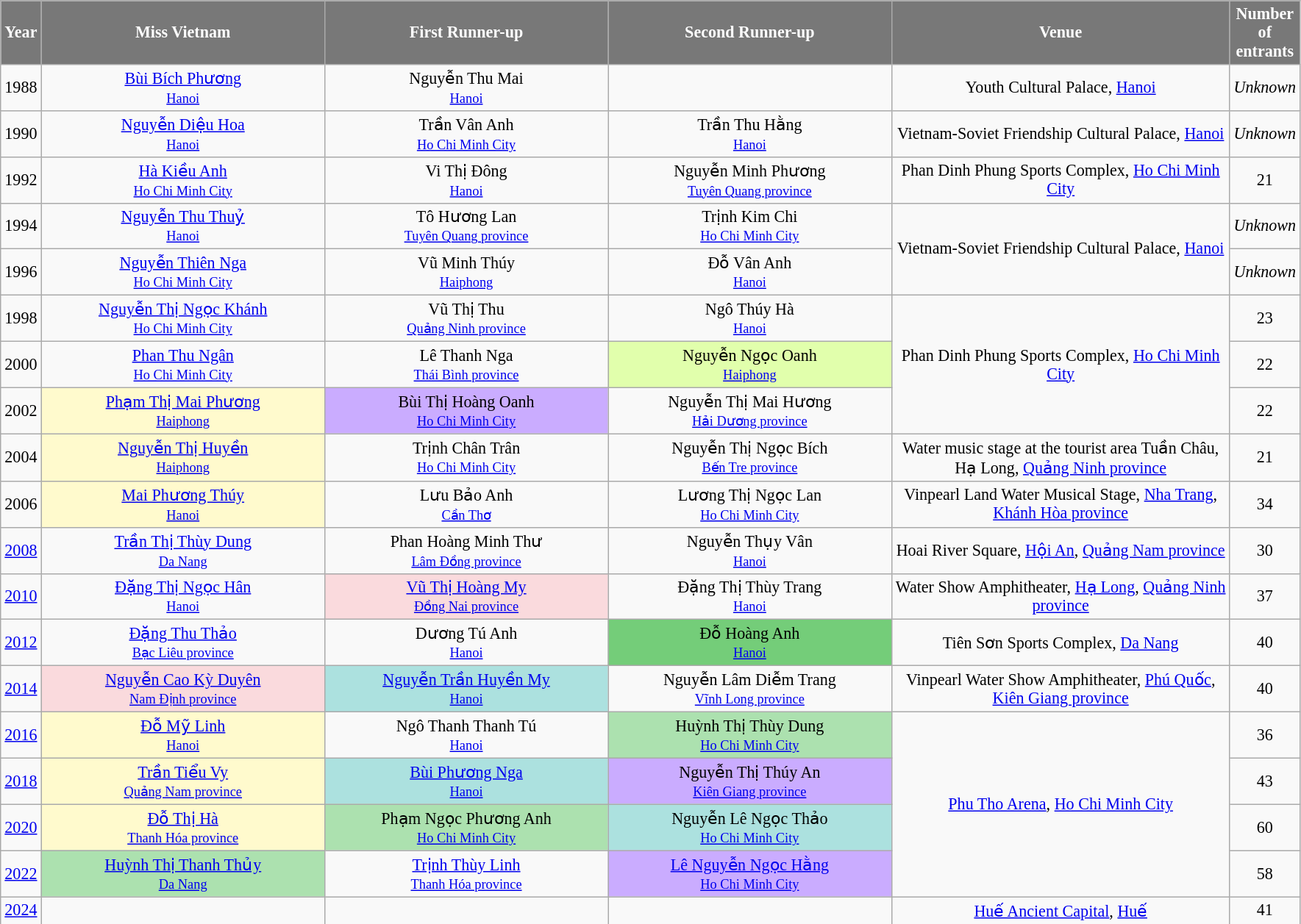<table class="wikitable" style="text-align:center; font-size:92%;  ">
<tr>
<th width="30" style="background-color:#787878;color:#FFFFFF;">Year</th>
<th style="width:250px;background-color:#787878;color:#FFFFFF;">Miss Vietnam</th>
<th style="width:250px;background-color:#787878;color:#FFFFFF;">First Runner-up</th>
<th style="width:250px;background-color:#787878;color:#FFFFFF;">Second Runner-up</th>
<th style="width:300px;background-color:#787878;color:#FFFFFF;">Venue</th>
<th style="width:50px;background-color:#787878;color:#FFFFFF;">Number of entrants</th>
</tr>
<tr>
<td>1988</td>
<td><a href='#'>Bùi Bích Phương</a><br><small><a href='#'>Hanoi</a></small></td>
<td>Nguyễn Thu Mai <br><small><a href='#'>Hanoi</a></small></td>
<td></td>
<td>Youth Cultural Palace, <a href='#'>Hanoi</a></td>
<td><em>Unknown</em></td>
</tr>
<tr>
<td>1990</td>
<td><a href='#'>Nguyễn Diệu Hoa</a><br><small><a href='#'>Hanoi</a></small></td>
<td>Trần Vân Anh<br><small><a href='#'>Ho Chi Minh City</a></small></td>
<td>Trần Thu Hằng<br><small><a href='#'>Hanoi</a></small></td>
<td>Vietnam-Soviet Friendship Cultural Palace, <a href='#'>Hanoi</a></td>
<td><em>Unknown</em></td>
</tr>
<tr>
<td>1992</td>
<td><a href='#'>Hà Kiều Anh</a><br><small><a href='#'>Ho Chi Minh City</a></small></td>
<td>Vi Thị Đông<br><small><a href='#'>Hanoi</a></small></td>
<td>Nguyễn Minh Phương<br><small><a href='#'>Tuyên Quang province</a></small></td>
<td>Phan Dinh Phung Sports Complex, <a href='#'>Ho Chi Minh City</a></td>
<td>21</td>
</tr>
<tr>
<td>1994</td>
<td><a href='#'>Nguyễn Thu Thuỷ</a> <br><small><a href='#'>Hanoi</a></small></td>
<td>Tô Hương Lan<br><small><a href='#'>Tuyên Quang province</a></small></td>
<td>Trịnh Kim Chi<br><small><a href='#'>Ho Chi Minh City</a></small></td>
<td rowspan="2">Vietnam-Soviet Friendship Cultural Palace, <a href='#'>Hanoi</a></td>
<td><em>Unknown</em></td>
</tr>
<tr>
<td>1996</td>
<td><a href='#'>Nguyễn Thiên Nga</a><br><small><a href='#'>Ho Chi Minh City</a></small></td>
<td>Vũ Minh Thúy<br><small><a href='#'>Haiphong</a></small></td>
<td>Đỗ Vân Anh<br><small><a href='#'>Hanoi</a></small></td>
<td><em>Unknown</em></td>
</tr>
<tr>
<td>1998</td>
<td><a href='#'>Nguyễn Thị Ngọc Khánh</a><br><small><a href='#'>Ho Chi Minh City</a></small></td>
<td>Vũ Thị Thu<br><small><a href='#'>Quảng Ninh province</a></small></td>
<td>Ngô Thúy Hà<br><small><a href='#'>Hanoi</a></small></td>
<td rowspan="3">Phan Dinh Phung Sports Complex, <a href='#'>Ho Chi Minh City</a></td>
<td>23</td>
</tr>
<tr>
<td>2000</td>
<td><a href='#'>Phan Thu Ngân</a><br><small><a href='#'>Ho Chi Minh City</a></small></td>
<td>Lê Thanh Nga<br><small><a href='#'>Thái Bình province</a></small></td>
<td style="background-color:#e1ffac;">Nguyễn Ngọc Oanh<br><small><a href='#'>Haiphong</a></small></td>
<td>22</td>
</tr>
<tr>
<td>2002</td>
<td style="background-color:#FFFACD;"><a href='#'>Phạm Thị Mai Phương</a><br><small><a href='#'>Haiphong</a></small></td>
<td style="background-color:#caacff;">Bùi Thị Hoàng Oanh<br><small><a href='#'>Ho Chi Minh City</a></small></td>
<td>Nguyễn Thị Mai Hương<br><small><a href='#'>Hải Dương province</a></small></td>
<td>22</td>
</tr>
<tr>
<td>2004</td>
<td style="background-color:#FFFACD;"><a href='#'>Nguyễn Thị Huyền</a><br><small><a href='#'>Haiphong</a></small></td>
<td>Trịnh Chân Trân<br><small><a href='#'>Ho Chi Minh City</a></small></td>
<td>Nguyễn Thị Ngọc Bích<br><small><a href='#'>Bến Tre province</a></small></td>
<td>Water music stage at the tourist area Tuần Châu, Hạ Long, <a href='#'>Quảng Ninh province</a></td>
<td>21</td>
</tr>
<tr>
<td>2006</td>
<td style="background-color:#FFFACD;"><a href='#'>Mai Phương Thúy</a><br><small><a href='#'>Hanoi</a></small></td>
<td>Lưu Bảo Anh<br><small><a href='#'>Cần Thơ</a></small></td>
<td>Lương Thị Ngọc Lan<br><small><a href='#'>Ho Chi Minh City</a></small></td>
<td>Vinpearl Land Water Musical Stage, <a href='#'>Nha Trang</a>, <a href='#'>Khánh Hòa province</a></td>
<td>34</td>
</tr>
<tr>
<td><a href='#'>2008</a></td>
<td><a href='#'>Trần Thị Thùy Dung</a><br><small><a href='#'>Da Nang</a></small></td>
<td>Phan Hoàng Minh Thư<br><small><a href='#'>Lâm Đồng province</a></small></td>
<td>Nguyễn Thụy Vân<br><small><a href='#'>Hanoi</a></small></td>
<td>Hoai River Square, <a href='#'>Hội An</a>, <a href='#'>Quảng Nam province</a></td>
<td>30</td>
</tr>
<tr>
<td><a href='#'>2010</a></td>
<td><a href='#'>Đặng Thị Ngọc Hân</a><br><small><a href='#'>Hanoi</a></small></td>
<td style="background-color:#FADADD;"><a href='#'>Vũ Thị Hoàng My</a><br><small><a href='#'>Đồng Nai province</a></small></td>
<td>Đặng Thị Thùy Trang<br><small><a href='#'>Hanoi</a></small></td>
<td>Water Show Amphitheater, <a href='#'>Hạ Long</a>, <a href='#'>Quảng Ninh province</a></td>
<td>37</td>
</tr>
<tr>
<td><a href='#'>2012</a></td>
<td><a href='#'>Đặng Thu Thảo</a><br><small><a href='#'>Bạc Liêu province</a></small></td>
<td>Dương Tú Anh<br><small><a href='#'>Hanoi</a></small></td>
<td style="background-color:#74cd79;">Đỗ Hoàng Anh<br><small><a href='#'>Hanoi</a></small></td>
<td>Tiên Sơn Sports Complex, <a href='#'>Da Nang</a></td>
<td>40</td>
</tr>
<tr>
<td><a href='#'>2014</a></td>
<td style="background-color:#FADADD;"><a href='#'>Nguyễn Cao Kỳ Duyên</a><br><small><a href='#'>Nam Định province</a></small></td>
<td style="background-color:#ACE1DF"><a href='#'>Nguyễn Trần Huyền My</a><br><small><a href='#'>Hanoi</a></small></td>
<td>Nguyễn Lâm Diễm Trang<br><small><a href='#'>Vĩnh Long province</a></small></td>
<td>Vinpearl Water Show Amphitheater, <a href='#'>Phú Quốc</a>, <a href='#'>Kiên Giang province</a></td>
<td>40</td>
</tr>
<tr>
<td><a href='#'>2016</a></td>
<td style="background-color:#FFFACD;"><a href='#'>Đỗ Mỹ Linh</a><br><small><a href='#'>Hanoi</a></small></td>
<td>Ngô Thanh Thanh Tú<br><small><a href='#'>Hanoi</a></small></td>
<td style="background-color:#ACE1AF;">Huỳnh Thị Thùy Dung<br><small><a href='#'>Ho Chi Minh City</a></small></td>
<td rowspan="4"><a href='#'>Phu Tho Arena</a>, <a href='#'>Ho Chi Minh City</a></td>
<td>36</td>
</tr>
<tr>
<td><a href='#'>2018</a></td>
<td style="background-color:#FFFACD;"><a href='#'>Trần Tiểu Vy</a><br><small><a href='#'>Quảng Nam province</a></small></td>
<td style="background-color:#ACE1DF;"><a href='#'>Bùi Phương Nga</a><br><small><a href='#'>Hanoi</a></small></td>
<td style="background-color:#caacff;">Nguyễn Thị Thúy An<br><small><a href='#'>Kiên Giang province</a></small></td>
<td>43</td>
</tr>
<tr>
<td><a href='#'>2020</a></td>
<td style="background-color:#FFFACD;"><a href='#'>Đỗ Thị Hà</a><br><small><a href='#'>Thanh Hóa province</a></small></td>
<td style="background-color:#ACE1AF;">Phạm Ngọc Phương Anh<br><small><a href='#'>Ho Chi Minh City</a></small></td>
<td style="background-color:#ACE1DF;">Nguyễn Lê Ngọc Thảo<br><small><a href='#'>Ho Chi Minh City</a></small></td>
<td>60</td>
</tr>
<tr>
<td><a href='#'>2022</a></td>
<td style="background-color:#ACE1AF;"><a href='#'>Huỳnh Thị Thanh Thủy</a><br><small><a href='#'>Da Nang</a></small></td>
<td><a href='#'>Trịnh Thùy Linh</a><br><small><a href='#'>Thanh Hóa province</a></small></td>
<td style="background-color:#caacff;"><a href='#'>Lê Nguyễn Ngọc Hằng</a><br><small><a href='#'>Ho Chi Minh City</a></small></td>
<td>58</td>
</tr>
<tr>
<td><a href='#'>2024</a></td>
<td></td>
<td></td>
<td></td>
<td><a href='#'>Huế Ancient Capital</a>, <a href='#'>Huế</a></td>
<td>41</td>
</tr>
</table>
